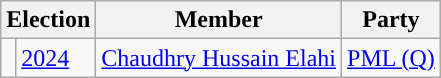<table class="wikitable">
<tr>
<th colspan="2">Election</th>
<th>Member</th>
<th>Party</th>
</tr>
<tr>
<td style="background-color: "></td>
<td><a href='#'>2024</a></td>
<td><a href='#'>Chaudhry Hussain Elahi</a></td>
<td><a href='#'>PML (Q)</a></td>
</tr>
</table>
